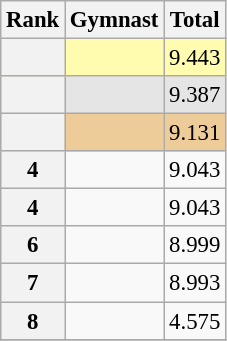<table class="wikitable sortable" style="text-align:center; font-size:95%">
<tr>
<th scope=col>Rank</th>
<th scope=col>Gymnast</th>
<th scope=col>Total</th>
</tr>
<tr bgcolor=fffcaf>
<th scope=row style="text-align:center"></th>
<td align=left></td>
<td>9.443</td>
</tr>
<tr bgcolor=e5e5e5>
<th scope=row style="text-align:center"></th>
<td align=left></td>
<td>9.387</td>
</tr>
<tr bgcolor=eecc99>
<th scope=row style="text-align:center"></th>
<td align=left></td>
<td>9.131</td>
</tr>
<tr>
<th scope=row style="text-align:center">4</th>
<td align=left></td>
<td>9.043</td>
</tr>
<tr>
<th scope=row style="text-align:center">4</th>
<td align=left></td>
<td>9.043</td>
</tr>
<tr>
<th scope=row style="text-align:center">6</th>
<td align=left></td>
<td>8.999</td>
</tr>
<tr>
<th scope=row style="text-align:center">7</th>
<td align=left></td>
<td>8.993</td>
</tr>
<tr>
<th scope=row style="text-align:center">8</th>
<td align=left></td>
<td>4.575</td>
</tr>
<tr>
</tr>
</table>
